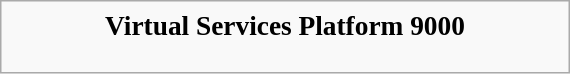<table class="infobox" style="width: 25em; font-size: 95%;">
<tr ! colspan="2">
<td align="center" colspan="2" style="font-size: larger;"><span><strong>Virtual Services Platform 9000</strong></span></td>
</tr>
<tr>
<td align="center" colspan="2"></td>
</tr>
<tr>
</tr>
<tr style="vertical-align: top;">
</tr>
<tr>
<td align="center" colspan="2"></td>
</tr>
<tr>
</tr>
</table>
